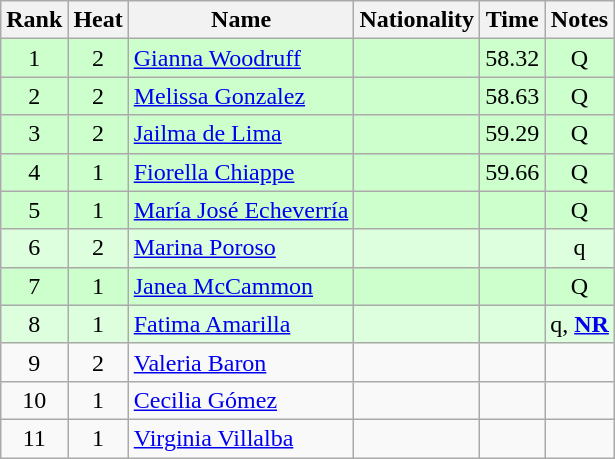<table class="wikitable sortable" style="text-align:center">
<tr>
<th>Rank</th>
<th>Heat</th>
<th>Name</th>
<th>Nationality</th>
<th>Time</th>
<th>Notes</th>
</tr>
<tr bgcolor=ccffcc>
<td>1</td>
<td>2</td>
<td align=left><a href='#'>Gianna Woodruff</a></td>
<td align=left></td>
<td>58.32</td>
<td>Q</td>
</tr>
<tr bgcolor=ccffcc>
<td>2</td>
<td>2</td>
<td align=left><a href='#'>Melissa Gonzalez</a></td>
<td align=left></td>
<td>58.63</td>
<td>Q</td>
</tr>
<tr bgcolor=ccffcc>
<td>3</td>
<td>2</td>
<td align=left><a href='#'>Jailma de Lima</a></td>
<td align=left></td>
<td>59.29</td>
<td>Q</td>
</tr>
<tr bgcolor=ccffcc>
<td>4</td>
<td>1</td>
<td align=left><a href='#'>Fiorella Chiappe</a></td>
<td align=left></td>
<td>59.66</td>
<td>Q</td>
</tr>
<tr bgcolor=ccffcc>
<td>5</td>
<td>1</td>
<td align=left><a href='#'>María José Echeverría</a></td>
<td align=left></td>
<td></td>
<td>Q</td>
</tr>
<tr bgcolor=ddffdd>
<td>6</td>
<td>2</td>
<td align=left><a href='#'>Marina Poroso</a></td>
<td align=left></td>
<td></td>
<td>q</td>
</tr>
<tr bgcolor=ccffcc>
<td>7</td>
<td>1</td>
<td align=left><a href='#'>Janea McCammon</a></td>
<td align=left></td>
<td></td>
<td>Q</td>
</tr>
<tr bgcolor=ddffdd>
<td>8</td>
<td>1</td>
<td align=left><a href='#'>Fatima Amarilla</a></td>
<td align=left></td>
<td></td>
<td>q, <strong><a href='#'>NR</a></strong></td>
</tr>
<tr>
<td>9</td>
<td>2</td>
<td align=left><a href='#'>Valeria Baron</a></td>
<td align=left></td>
<td></td>
<td></td>
</tr>
<tr>
<td>10</td>
<td>1</td>
<td align=left><a href='#'>Cecilia Gómez</a></td>
<td align=left></td>
<td></td>
<td></td>
</tr>
<tr>
<td>11</td>
<td>1</td>
<td align=left><a href='#'>Virginia Villalba</a></td>
<td align=left></td>
<td></td>
<td></td>
</tr>
</table>
